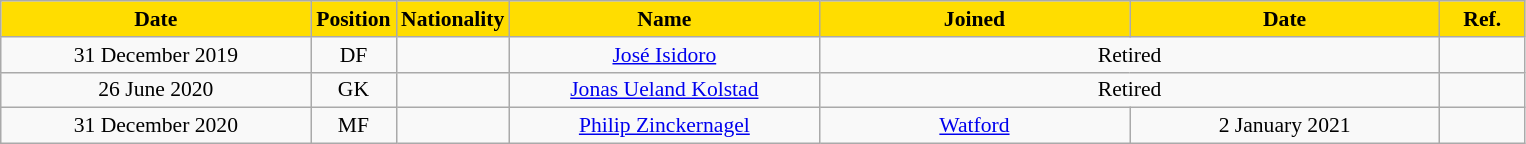<table class="wikitable"  style="text-align:center; font-size:90%; ">
<tr>
<th style="background:#FFDD00; color:black; width:200px;">Date</th>
<th style="background:#FFDD00; color:black; width:50px;">Position</th>
<th style="background:#FFDD00; color:black; width:50px;">Nationality</th>
<th style="background:#FFDD00; color:black; width:200px;">Name</th>
<th style="background:#FFDD00; color:black; width:200px;">Joined</th>
<th style="background:#FFDD00; color:black; width:200px;">Date</th>
<th style="background:#FFDD00; color:black; width:50px;">Ref.</th>
</tr>
<tr>
<td>31 December 2019</td>
<td>DF</td>
<td></td>
<td><a href='#'>José Isidoro</a></td>
<td colspan="2">Retired</td>
<td></td>
</tr>
<tr>
<td>26 June 2020</td>
<td>GK</td>
<td></td>
<td><a href='#'>Jonas Ueland Kolstad</a></td>
<td colspan="2">Retired</td>
<td></td>
</tr>
<tr>
<td>31 December 2020</td>
<td>MF</td>
<td></td>
<td><a href='#'>Philip Zinckernagel</a></td>
<td><a href='#'>Watford</a></td>
<td>2 January 2021</td>
<td></td>
</tr>
</table>
